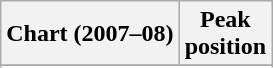<table class="wikitable sortable plainrowheaders" style="text-align:center;">
<tr>
<th scope="col">Chart (2007–08)</th>
<th scope="col">Peak<br>position</th>
</tr>
<tr>
</tr>
<tr>
</tr>
<tr>
</tr>
</table>
